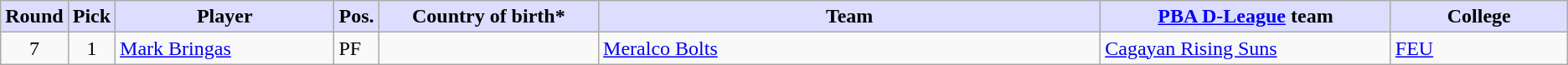<table class="wikitable sortable sortable">
<tr>
<th style="background:#ddf; width:1%;">Round</th>
<th style="background:#ddf; width:1%;">Pick</th>
<th style="background:#ddf; width:15%;">Player</th>
<th style="background:#ddf; width:1%;">Pos.</th>
<th style="background:#ddf; width:15%;">Country of birth*</th>
<th style="background:#ddf; width:35%;">Team</th>
<th style="background:#ddf; width:20%;"><a href='#'>PBA D-League</a> team</th>
<th style="background:#ddf; width:20%;">College</th>
</tr>
<tr>
<td align=center>7</td>
<td align=center>1</td>
<td><a href='#'>Mark Bringas</a></td>
<td>PF</td>
<td></td>
<td><a href='#'>Meralco Bolts</a></td>
<td><a href='#'>Cagayan Rising Suns</a></td>
<td><a href='#'>FEU</a></td>
</tr>
</table>
